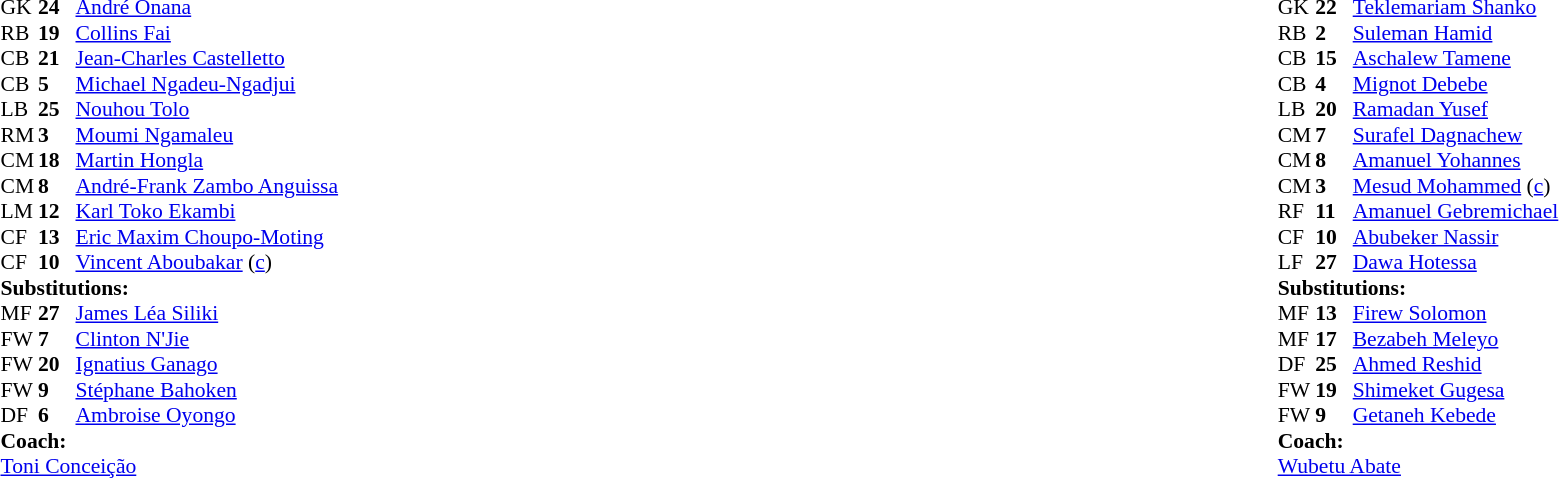<table width="100%">
<tr>
<td valign="top" width="40%"><br><table style="font-size:90%" cellspacing="0" cellpadding="0">
<tr>
<th width=25></th>
<th width=25></th>
</tr>
<tr>
<td>GK</td>
<td><strong>24</strong></td>
<td><a href='#'>André Onana</a></td>
<td></td>
</tr>
<tr>
<td>RB</td>
<td><strong>19</strong></td>
<td><a href='#'>Collins Fai</a></td>
</tr>
<tr>
<td>CB</td>
<td><strong>21</strong></td>
<td><a href='#'>Jean-Charles Castelletto</a></td>
</tr>
<tr>
<td>CB</td>
<td><strong>5</strong></td>
<td><a href='#'>Michael Ngadeu-Ngadjui</a></td>
</tr>
<tr>
<td>LB</td>
<td><strong>25</strong></td>
<td><a href='#'>Nouhou Tolo</a></td>
<td></td>
<td></td>
</tr>
<tr>
<td>RM</td>
<td><strong>3</strong></td>
<td><a href='#'>Moumi Ngamaleu</a></td>
<td></td>
<td></td>
</tr>
<tr>
<td>CM</td>
<td><strong>18</strong></td>
<td><a href='#'>Martin Hongla</a></td>
<td></td>
</tr>
<tr>
<td>CM</td>
<td><strong>8</strong></td>
<td><a href='#'>André-Frank Zambo Anguissa</a></td>
</tr>
<tr>
<td>LM</td>
<td><strong>12</strong></td>
<td><a href='#'>Karl Toko Ekambi</a></td>
<td></td>
<td></td>
</tr>
<tr>
<td>CF</td>
<td><strong>13</strong></td>
<td><a href='#'>Eric Maxim Choupo-Moting</a></td>
<td></td>
<td></td>
</tr>
<tr>
<td>CF</td>
<td><strong>10</strong></td>
<td><a href='#'>Vincent Aboubakar</a> (<a href='#'>c</a>)</td>
<td></td>
<td></td>
</tr>
<tr>
<td colspan=3><strong>Substitutions:</strong></td>
</tr>
<tr>
<td>MF</td>
<td><strong>27</strong></td>
<td><a href='#'>James Léa Siliki</a></td>
<td></td>
<td></td>
</tr>
<tr>
<td>FW</td>
<td><strong>7</strong></td>
<td><a href='#'>Clinton N'Jie</a></td>
<td></td>
<td></td>
</tr>
<tr>
<td>FW</td>
<td><strong>20</strong></td>
<td><a href='#'>Ignatius Ganago</a></td>
<td></td>
<td></td>
</tr>
<tr>
<td>FW</td>
<td><strong>9</strong></td>
<td><a href='#'>Stéphane Bahoken</a></td>
<td></td>
<td></td>
</tr>
<tr>
<td>DF</td>
<td><strong>6</strong></td>
<td><a href='#'>Ambroise Oyongo</a></td>
<td></td>
<td></td>
</tr>
<tr>
<td colspan=3><strong>Coach:</strong></td>
</tr>
<tr>
<td colspan=3> <a href='#'>Toni Conceição</a></td>
</tr>
</table>
</td>
<td valign="top"></td>
<td valign="top" width="50%"><br><table style="font-size:90%; margin:auto" cellspacing="0" cellpadding="0">
<tr>
<th width=25></th>
<th width=25></th>
</tr>
<tr>
<td>GK</td>
<td><strong>22</strong></td>
<td><a href='#'>Teklemariam Shanko</a></td>
</tr>
<tr>
<td>RB</td>
<td><strong>2</strong></td>
<td><a href='#'>Suleman Hamid</a></td>
</tr>
<tr>
<td>CB</td>
<td><strong>15</strong></td>
<td><a href='#'>Aschalew Tamene</a></td>
</tr>
<tr>
<td>CB</td>
<td><strong>4</strong></td>
<td><a href='#'>Mignot Debebe</a></td>
</tr>
<tr>
<td>LB</td>
<td><strong>20</strong></td>
<td><a href='#'>Ramadan Yusef</a></td>
<td></td>
<td></td>
</tr>
<tr>
<td>CM</td>
<td><strong>7</strong></td>
<td><a href='#'>Surafel Dagnachew</a></td>
<td></td>
<td></td>
</tr>
<tr>
<td>CM</td>
<td><strong>8</strong></td>
<td><a href='#'>Amanuel Yohannes</a></td>
</tr>
<tr>
<td>CM</td>
<td><strong>3</strong></td>
<td><a href='#'>Mesud Mohammed</a> (<a href='#'>c</a>)</td>
<td></td>
<td></td>
</tr>
<tr>
<td>RF</td>
<td><strong>11</strong></td>
<td><a href='#'>Amanuel Gebremichael</a></td>
<td></td>
<td></td>
</tr>
<tr>
<td>CF</td>
<td><strong>10</strong></td>
<td><a href='#'>Abubeker Nassir</a></td>
</tr>
<tr>
<td>LF</td>
<td><strong>27</strong></td>
<td><a href='#'>Dawa Hotessa</a></td>
<td></td>
<td></td>
</tr>
<tr>
<td colspan=3><strong>Substitutions:</strong></td>
</tr>
<tr>
<td>MF</td>
<td><strong>13</strong></td>
<td><a href='#'>Firew Solomon</a></td>
<td></td>
<td></td>
</tr>
<tr>
<td>MF</td>
<td><strong>17</strong></td>
<td><a href='#'>Bezabeh Meleyo</a></td>
<td></td>
<td></td>
</tr>
<tr>
<td>DF</td>
<td><strong>25</strong></td>
<td><a href='#'>Ahmed Reshid</a></td>
<td></td>
<td></td>
</tr>
<tr>
<td>FW</td>
<td><strong>19</strong></td>
<td><a href='#'>Shimeket Gugesa</a></td>
<td></td>
<td></td>
</tr>
<tr>
<td>FW</td>
<td><strong>9</strong></td>
<td><a href='#'>Getaneh Kebede</a></td>
<td></td>
<td></td>
</tr>
<tr>
<td colspan=3><strong>Coach:</strong></td>
</tr>
<tr>
<td colspan=3><a href='#'>Wubetu Abate</a></td>
</tr>
</table>
</td>
</tr>
</table>
